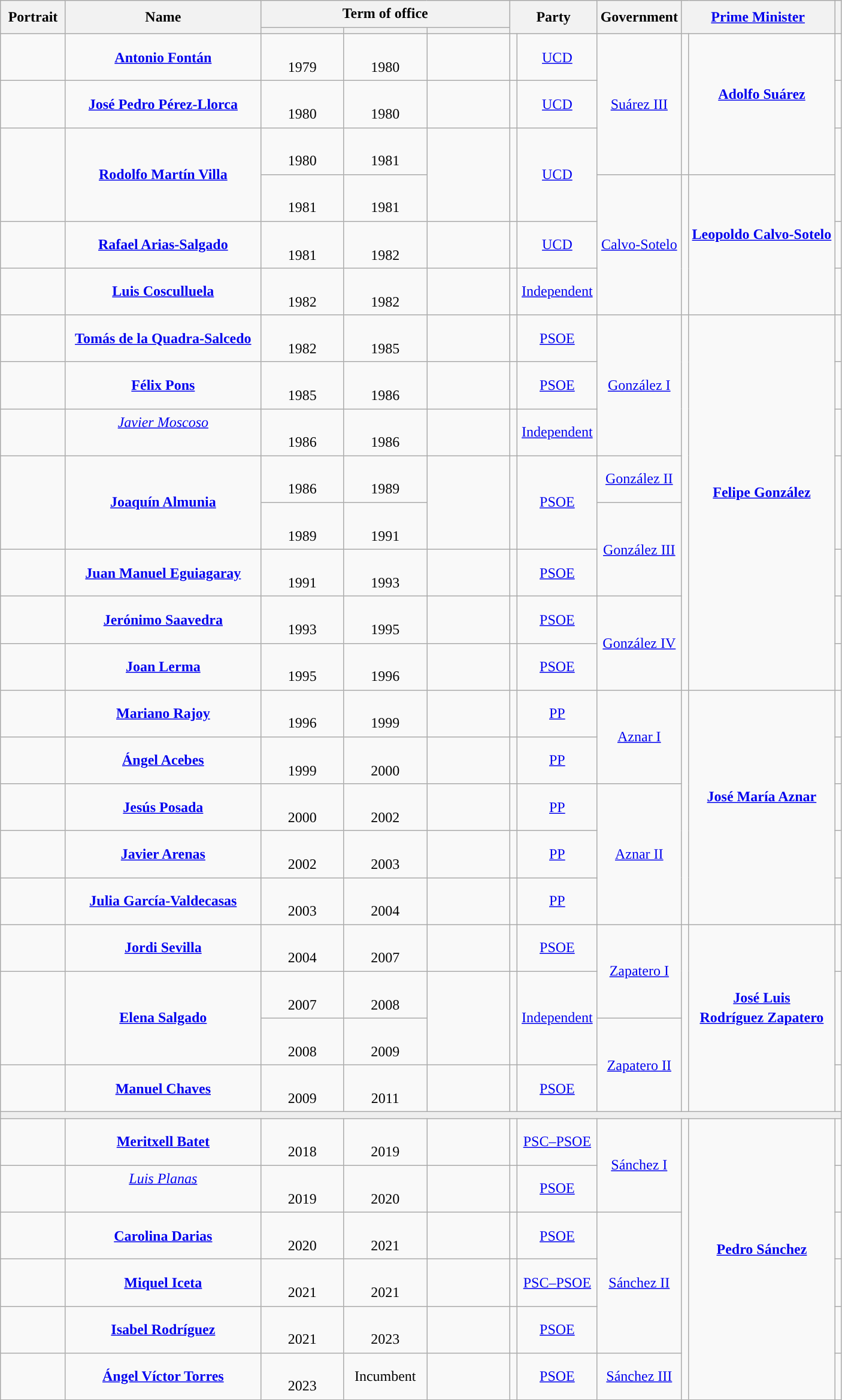<table class="wikitable" style="line-height:1.4em; text-align:center; border:1px #aaf solid;">
<tr>
<th rowspan="2" width="65">Portrait</th>
<th rowspan="2" width="210">Name<br></th>
<th colspan="3">Term of office</th>
<th rowspan="2" colspan="2" width="90">Party</th>
<th rowspan="2">Government</th>
<th rowspan="2" colspan="2"><a href='#'>Prime Minister</a><br></th>
<th rowspan="2"></th>
</tr>
<tr>
<th width="85"></th>
<th width="85"></th>
<th width="85"></th>
</tr>
<tr>
<td></td>
<td><strong><a href='#'>Antonio Fontán</a></strong><br></td>
<td class="nowrap"><br>1979</td>
<td class="nowrap"><br>1980</td>
<td style="font-size:95%;"></td>
<td width="1" style="color:inherit;background:"></td>
<td><a href='#'>UCD</a></td>
<td rowspan="3"><a href='#'>Suárez III</a></td>
<td rowspan="3" width="1" style="color:inherit;background:"></td>
<td rowspan="3"><strong><a href='#'>Adolfo Suárez</a></strong><br><br></td>
<td align="center"><br></td>
</tr>
<tr>
<td></td>
<td><strong><a href='#'>José Pedro Pérez-Llorca</a></strong><br></td>
<td class="nowrap"><br>1980</td>
<td class="nowrap"><br>1980</td>
<td style="font-size:95%;"></td>
<td style="color:inherit;background:"></td>
<td><a href='#'>UCD</a></td>
<td align="center"><br></td>
</tr>
<tr>
<td rowspan="2"></td>
<td rowspan="2"><strong><a href='#'>Rodolfo Martín Villa</a></strong><br></td>
<td class="nowrap"><br>1980</td>
<td class="nowrap"><br>1981</td>
<td rowspan="2" style="font-size:95%;"></td>
<td rowspan="2" style="color:inherit;background:"></td>
<td rowspan="2"><a href='#'>UCD</a></td>
<td rowspan="2" align="center"><br><br></td>
</tr>
<tr>
<td class="nowrap"><br>1981</td>
<td class="nowrap"><br>1981</td>
<td rowspan="3"><a href='#'>Calvo-Sotelo</a></td>
<td rowspan="3" style="color:inherit;background:"></td>
<td rowspan="3"><strong><a href='#'>Leopoldo Calvo-Sotelo</a></strong><br><br></td>
</tr>
<tr>
<td></td>
<td><strong><a href='#'>Rafael Arias-Salgado</a></strong><br></td>
<td class="nowrap"><br>1981</td>
<td class="nowrap"><br>1982</td>
<td style="font-size:95%;"></td>
<td style="color:inherit;background:"></td>
<td><a href='#'>UCD</a></td>
<td align="center"><br></td>
</tr>
<tr>
<td></td>
<td><strong><a href='#'>Luis Cosculluela</a></strong><br></td>
<td class="nowrap"><br>1982</td>
<td class="nowrap"><br>1982</td>
<td style="font-size:95%;"></td>
<td style="color:inherit;background:"></td>
<td><a href='#'>Independent</a></td>
<td align="center"><br></td>
</tr>
<tr>
<td></td>
<td><strong><a href='#'>Tomás de la Quadra-Salcedo</a></strong><br></td>
<td class="nowrap"><br>1982</td>
<td class="nowrap"><br>1985</td>
<td style="font-size:95%;"></td>
<td style="color:inherit;background:"></td>
<td><a href='#'>PSOE</a></td>
<td rowspan="3"><a href='#'>González I</a></td>
<td rowspan="8" style="color:inherit;background:"></td>
<td rowspan="8"><strong><a href='#'>Felipe González</a></strong><br><br></td>
<td align="center"><br></td>
</tr>
<tr>
<td></td>
<td><strong><a href='#'>Félix Pons</a></strong><br></td>
<td class="nowrap"><br>1985</td>
<td class="nowrap"><br>1986<br></td>
<td style="font-size:95%;"></td>
<td style="color:inherit;background:"></td>
<td><a href='#'>PSOE</a></td>
<td><br></td>
</tr>
<tr>
<td></td>
<td><em><a href='#'>Javier Moscoso</a><br></em><br></td>
<td class="nowrap"><br>1986</td>
<td class="nowrap"><br>1986</td>
<td style="font-size:95%;"></td>
<td style="color:inherit;background:"></td>
<td><a href='#'>Independent</a></td>
<td align="center"></td>
</tr>
<tr>
<td rowspan="2"></td>
<td rowspan="2"><strong><a href='#'>Joaquín Almunia</a></strong><br></td>
<td class="nowrap"><br>1986</td>
<td class="nowrap"><br>1989</td>
<td rowspan="2" style="font-size:95%;"></td>
<td rowspan="2" style="color:inherit;background:"></td>
<td rowspan="2"><a href='#'>PSOE</a></td>
<td><a href='#'>González II</a></td>
<td rowspan="2" align="center"><br><br></td>
</tr>
<tr>
<td class="nowrap"><br>1989</td>
<td class="nowrap"><br>1991</td>
<td rowspan="2"><a href='#'>González III</a></td>
</tr>
<tr>
<td></td>
<td><strong><a href='#'>Juan Manuel Eguiagaray</a></strong><br></td>
<td class="nowrap"><br>1991</td>
<td class="nowrap"><br>1993</td>
<td style="font-size:95%;"></td>
<td style="color:inherit;background:"></td>
<td><a href='#'>PSOE</a></td>
<td align="center"><br></td>
</tr>
<tr>
<td></td>
<td><strong><a href='#'>Jerónimo Saavedra</a></strong><br></td>
<td class="nowrap"><br>1993</td>
<td class="nowrap"><br>1995</td>
<td style="font-size:95%;"></td>
<td style="color:inherit;background:"></td>
<td><a href='#'>PSOE</a></td>
<td rowspan="2"><a href='#'>González IV</a></td>
<td align="center"><br></td>
</tr>
<tr>
<td></td>
<td><strong><a href='#'>Joan Lerma</a></strong><br></td>
<td class="nowrap"><br>1995</td>
<td class="nowrap"><br>1996</td>
<td style="font-size:95%;"></td>
<td style="color:inherit;background:"></td>
<td><a href='#'>PSOE</a></td>
<td align="center"><br></td>
</tr>
<tr>
<td></td>
<td><strong><a href='#'>Mariano Rajoy</a></strong><br></td>
<td class="nowrap"><br>1996</td>
<td class="nowrap"><br>1999</td>
<td style="font-size:95%;"></td>
<td style="color:inherit;background:"></td>
<td><a href='#'>PP</a></td>
<td rowspan="2"><a href='#'>Aznar I</a></td>
<td rowspan="5" style="color:inherit;background:"></td>
<td rowspan="5"><strong><a href='#'>José María Aznar</a></strong><br><br></td>
<td align="center"><br></td>
</tr>
<tr>
<td></td>
<td><strong><a href='#'>Ángel Acebes</a></strong><br></td>
<td class="nowrap"><br>1999</td>
<td class="nowrap"><br>2000</td>
<td style="font-size:95%;"></td>
<td style="color:inherit;background:"></td>
<td><a href='#'>PP</a></td>
<td align="center"><br></td>
</tr>
<tr>
<td></td>
<td><strong><a href='#'>Jesús Posada</a></strong><br></td>
<td class="nowrap"><br>2000</td>
<td class="nowrap"><br>2002</td>
<td style="font-size:95%;"></td>
<td style="color:inherit;background:"></td>
<td><a href='#'>PP</a></td>
<td rowspan="3"><a href='#'>Aznar II</a></td>
<td align="center"><br></td>
</tr>
<tr>
<td></td>
<td><strong><a href='#'>Javier Arenas</a></strong><br></td>
<td class="nowrap"><br>2002</td>
<td class="nowrap"><br>2003</td>
<td style="font-size:95%;"></td>
<td style="color:inherit;background:"></td>
<td><a href='#'>PP</a></td>
<td align="center"><br></td>
</tr>
<tr>
<td></td>
<td><strong><a href='#'>Julia García-Valdecasas</a></strong><br></td>
<td class="nowrap"><br>2003</td>
<td class="nowrap"><br>2004</td>
<td style="font-size:95%;"></td>
<td style="color:inherit;background:"></td>
<td><a href='#'>PP</a></td>
<td align="center"><br></td>
</tr>
<tr>
<td></td>
<td><strong><a href='#'>Jordi Sevilla</a></strong><br></td>
<td class="nowrap"><br>2004</td>
<td class="nowrap"><br>2007</td>
<td style="font-size:95%;"></td>
<td style="color:inherit;background:"></td>
<td><a href='#'>PSOE</a></td>
<td rowspan="2"><a href='#'>Zapatero I</a></td>
<td rowspan="4" style="color:inherit;background:"></td>
<td rowspan="4"><strong><a href='#'>José Luis<br>Rodríguez Zapatero</a></strong><br><br></td>
<td align="center"><br></td>
</tr>
<tr>
<td rowspan="2"></td>
<td rowspan="2"><strong><a href='#'>Elena Salgado</a></strong><br></td>
<td class="nowrap"><br>2007</td>
<td class="nowrap"><br>2008</td>
<td rowspan="2" style="font-size:95%;"></td>
<td rowspan="2" style="color:inherit;background:"></td>
<td rowspan="2"><a href='#'>Independent</a></td>
<td rowspan="2" align="center"><br><br></td>
</tr>
<tr>
<td class="nowrap"><br>2008</td>
<td class="nowrap"><br>2009</td>
<td rowspan="2"><a href='#'>Zapatero II</a></td>
</tr>
<tr>
<td></td>
<td><strong><a href='#'>Manuel Chaves</a></strong><br></td>
<td class="nowrap"><br>2009</td>
<td class="nowrap"><br>2011</td>
<td style="font-size:95%;"></td>
<td style="color:inherit;background:"></td>
<td><a href='#'>PSOE</a></td>
<td align="center"><br><br></td>
</tr>
<tr>
<td colspan="11" style="color:inherit;background:#EEEEEE;"></td>
</tr>
<tr>
<td></td>
<td><strong><a href='#'>Meritxell Batet</a></strong><br></td>
<td class="nowrap"><br>2018</td>
<td class="nowrap"><br>2019<br></td>
<td style="font-size:95%;"></td>
<td style="color:inherit;background:"></td>
<td><a href='#'>PSC–PSOE</a></td>
<td rowspan="2"><a href='#'>Sánchez I</a></td>
<td rowspan="6" style="color:inherit;background:"></td>
<td rowspan="6"><strong><a href='#'>Pedro Sánchez</a></strong><br><br></td>
<td align="center"><br></td>
</tr>
<tr>
<td></td>
<td><em><a href='#'>Luis Planas</a><br></em><br></td>
<td class="nowrap"><br>2019</td>
<td class="nowrap"><br>2020</td>
<td style="font-size:95%;"></td>
<td style="color:inherit;background:"></td>
<td><a href='#'>PSOE</a></td>
<td align="center"></td>
</tr>
<tr>
<td></td>
<td><strong><a href='#'>Carolina Darias</a></strong><br></td>
<td class="nowrap"><br>2020</td>
<td class="nowrap"><br>2021</td>
<td style="font-size:95%;"></td>
<td style="color:inherit;background:"></td>
<td><a href='#'>PSOE</a></td>
<td rowspan="3"><a href='#'>Sánchez II</a></td>
<td align="center"><br></td>
</tr>
<tr>
<td></td>
<td><strong><a href='#'>Miquel Iceta</a></strong><br></td>
<td class="nowrap"><br>2021</td>
<td class="nowrap"><br>2021</td>
<td style="font-size:95%;"></td>
<td style="color:inherit;background:"></td>
<td><a href='#'>PSC–PSOE</a></td>
<td align="center"><br></td>
</tr>
<tr>
<td></td>
<td><strong><a href='#'>Isabel Rodríguez</a></strong><br></td>
<td class="nowrap"><br>2021</td>
<td class="nowrap"><br>2023</td>
<td style="font-size:95%;"></td>
<td style="color:inherit;background:"></td>
<td><a href='#'>PSOE</a></td>
<td align="center"><br></td>
</tr>
<tr>
<td></td>
<td><strong><a href='#'>Ángel Víctor Torres</a></strong><br></td>
<td class="nowrap"><br>2023</td>
<td class="nowrap">Incumbent</td>
<td style="font-size:95%;"></td>
<td style="color:inherit;background:"></td>
<td><a href='#'>PSOE</a></td>
<td><a href='#'>Sánchez III</a></td>
<td align="center"></td>
</tr>
</table>
